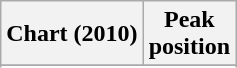<table class="wikitable plainrowheaders">
<tr>
<th scope="col">Chart (2010)</th>
<th scope="col">Peak<br>position</th>
</tr>
<tr>
</tr>
<tr>
</tr>
</table>
